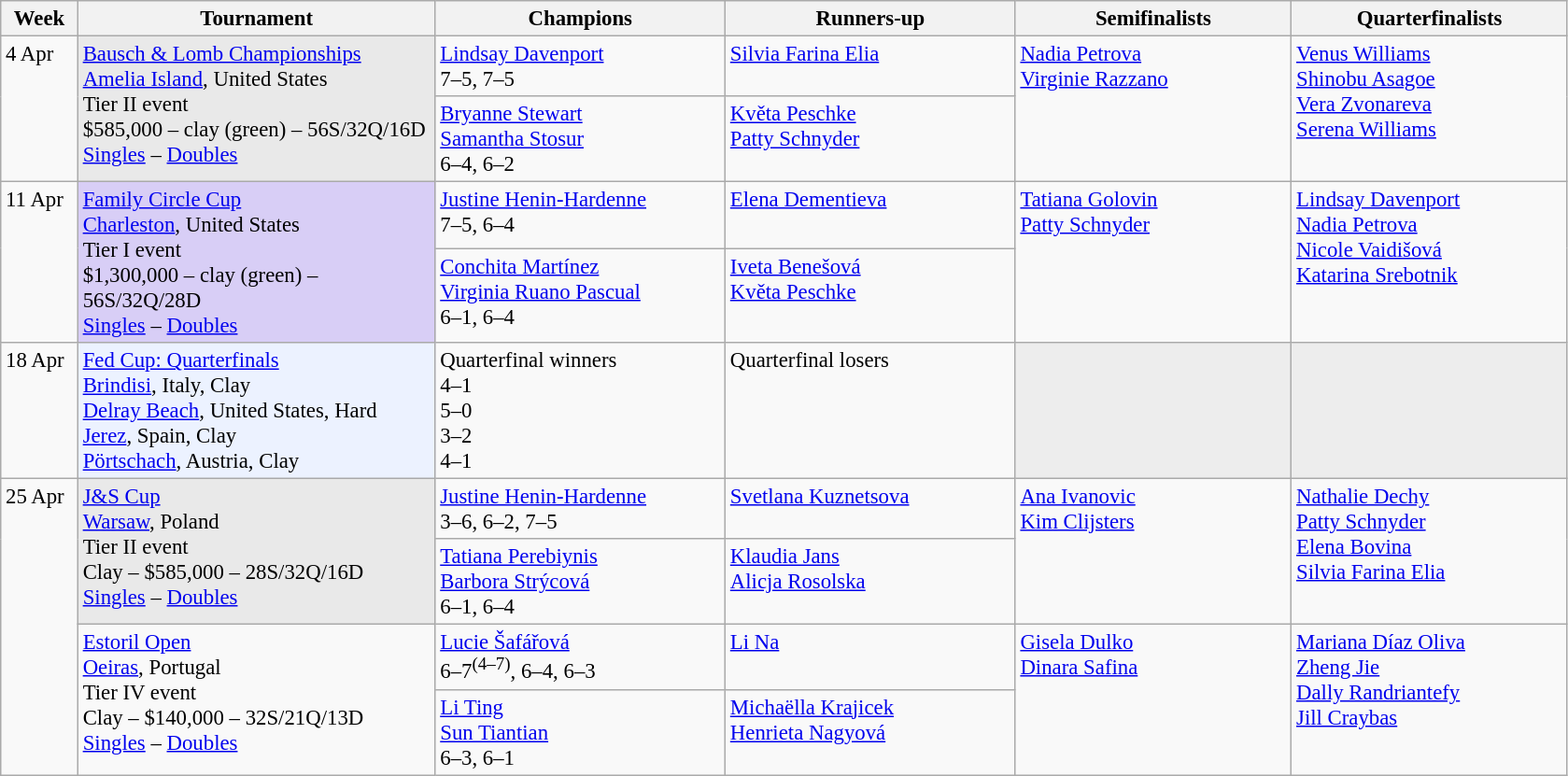<table class=wikitable style=font-size:95%>
<tr>
<th style="width:48px;">Week</th>
<th style="width:248px;">Tournament</th>
<th style="width:200px;">Champions</th>
<th style="width:200px;">Runners-up</th>
<th style="width:190px;">Semifinalists</th>
<th style="width:190px;">Quarterfinalists</th>
</tr>
<tr valign="top">
<td rowspan=2>4 Apr</td>
<td rowspan=2 bgcolor="#E9E9E9"><a href='#'>Bausch & Lomb Championships</a><br> <a href='#'>Amelia Island</a>, United States <br>Tier II event <br> $585,000 – clay (green) – 56S/32Q/16D<br><a href='#'>Singles</a> – <a href='#'>Doubles</a></td>
<td> <a href='#'>Lindsay Davenport</a> <br> 7–5, 7–5</td>
<td> <a href='#'>Silvia Farina Elia</a></td>
<td rowspan=2> <a href='#'>Nadia Petrova</a><br> <a href='#'>Virginie Razzano</a></td>
<td rowspan=2> <a href='#'>Venus Williams</a>  <br>  <a href='#'>Shinobu Asagoe</a> <br> <a href='#'>Vera Zvonareva</a><br>  <a href='#'>Serena Williams</a></td>
</tr>
<tr valign="top">
<td> <a href='#'>Bryanne Stewart</a> <br>  <a href='#'>Samantha Stosur</a><br>6–4, 6–2</td>
<td> <a href='#'>Květa Peschke</a> <br>  <a href='#'>Patty Schnyder</a></td>
</tr>
<tr valign="top">
<td rowspan=2>11 Apr</td>
<td rowspan=2 bgcolor="#d8cef6"><a href='#'>Family Circle Cup</a><br> <a href='#'>Charleston</a>, United States <br>Tier I event <br> $1,300,000 – clay (green) – 56S/32Q/28D<br><a href='#'>Singles</a> – <a href='#'>Doubles</a></td>
<td> <a href='#'>Justine Henin-Hardenne</a> <br> 7–5, 6–4</td>
<td> <a href='#'>Elena Dementieva</a></td>
<td rowspan=2> <a href='#'>Tatiana Golovin</a><br> <a href='#'>Patty Schnyder</a></td>
<td rowspan=2> <a href='#'>Lindsay Davenport</a>  <br>  <a href='#'>Nadia Petrova</a> <br> <a href='#'>Nicole Vaidišová</a><br> <a href='#'>Katarina Srebotnik</a></td>
</tr>
<tr valign="top">
<td> <a href='#'>Conchita Martínez</a> <br>  <a href='#'>Virginia Ruano Pascual</a><br>6–1, 6–4</td>
<td> <a href='#'>Iveta Benešová</a> <br>  <a href='#'>Květa Peschke</a></td>
</tr>
<tr valign=top>
<td>18 Apr</td>
<td bgcolor="#ECF2FF"><a href='#'>Fed Cup: Quarterfinals</a><br> <a href='#'>Brindisi</a>, Italy, Clay <br> <a href='#'>Delray Beach</a>, United States, Hard <br> <a href='#'>Jerez</a>, Spain, Clay<br> <a href='#'>Pörtschach</a>, Austria, Clay<br></td>
<td>Quarterfinal winners<br> 4–1<br> 5–0<br> 3–2<br> 4–1</td>
<td>Quarterfinal losers<br><br><br><br></td>
<td bgcolor="#ededed"></td>
<td bgcolor="#ededed"></td>
</tr>
<tr valign="top">
<td rowspan=4>25 Apr</td>
<td rowspan=2 bgcolor="#E9E9E9"><a href='#'>J&S Cup</a><br> <a href='#'>Warsaw</a>, Poland <br>Tier II event <br> Clay – $585,000 – 28S/32Q/16D<br><a href='#'>Singles</a> – <a href='#'>Doubles</a></td>
<td> <a href='#'>Justine Henin-Hardenne</a> <br> 3–6, 6–2, 7–5</td>
<td> <a href='#'>Svetlana Kuznetsova</a></td>
<td rowspan=2> <a href='#'>Ana Ivanovic</a><br> <a href='#'>Kim Clijsters</a></td>
<td rowspan=2> <a href='#'>Nathalie Dechy</a>  <br>  <a href='#'>Patty Schnyder</a> <br> <a href='#'>Elena Bovina</a><br>  <a href='#'>Silvia Farina Elia</a></td>
</tr>
<tr valign="top">
<td> <a href='#'>Tatiana Perebiynis</a> <br>  <a href='#'>Barbora Strýcová</a><br>6–1, 6–4</td>
<td> <a href='#'>Klaudia Jans</a> <br>  <a href='#'>Alicja Rosolska</a></td>
</tr>
<tr valign="top">
<td rowspan=2><a href='#'>Estoril Open</a><br> <a href='#'>Oeiras</a>, Portugal <br>Tier IV event <br> Clay – $140,000 – 32S/21Q/13D<br><a href='#'>Singles</a> – <a href='#'>Doubles</a></td>
<td> <a href='#'>Lucie Šafářová</a> <br> 6–7<sup>(4–7)</sup>, 6–4, 6–3</td>
<td> <a href='#'>Li Na</a></td>
<td rowspan=2> <a href='#'>Gisela Dulko</a><br> <a href='#'>Dinara Safina</a></td>
<td rowspan=2> <a href='#'>Mariana Díaz Oliva</a>  <br>  <a href='#'>Zheng Jie</a> <br> <a href='#'>Dally Randriantefy</a><br>  <a href='#'>Jill Craybas</a></td>
</tr>
<tr valign="top">
<td> <a href='#'>Li Ting</a> <br>  <a href='#'>Sun Tiantian</a><br>6–3, 6–1</td>
<td> <a href='#'>Michaëlla Krajicek</a> <br>  <a href='#'>Henrieta Nagyová</a></td>
</tr>
</table>
